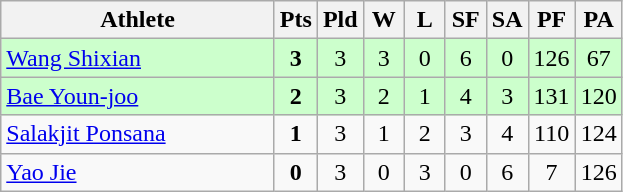<table class=wikitable style="text-align:center">
<tr>
<th width=175>Athlete</th>
<th width=20>Pts</th>
<th width=20>Pld</th>
<th width=20>W</th>
<th width=20>L</th>
<th width=20>SF</th>
<th width=20>SA</th>
<th width=20>PF</th>
<th width=20>PA</th>
</tr>
<tr bgcolor=ccffcc>
<td style="text-align:left"> <a href='#'>Wang Shixian</a></td>
<td><strong>3</strong></td>
<td>3</td>
<td>3</td>
<td>0</td>
<td>6</td>
<td>0</td>
<td>126</td>
<td>67</td>
</tr>
<tr bgcolor=ccffcc>
<td style="text-align:left"> <a href='#'>Bae Youn-joo</a></td>
<td><strong>2</strong></td>
<td>3</td>
<td>2</td>
<td>1</td>
<td>4</td>
<td>3</td>
<td>131</td>
<td>120</td>
</tr>
<tr bgcolor=>
<td style="text-align:left"> <a href='#'>Salakjit Ponsana</a></td>
<td><strong>1</strong></td>
<td>3</td>
<td>1</td>
<td>2</td>
<td>3</td>
<td>4</td>
<td>110</td>
<td>124</td>
</tr>
<tr bgcolor=>
<td style="text-align:left"> <a href='#'>Yao Jie</a></td>
<td><strong>0</strong></td>
<td>3</td>
<td>0</td>
<td>3</td>
<td>0</td>
<td>6</td>
<td>7</td>
<td>126</td>
</tr>
</table>
